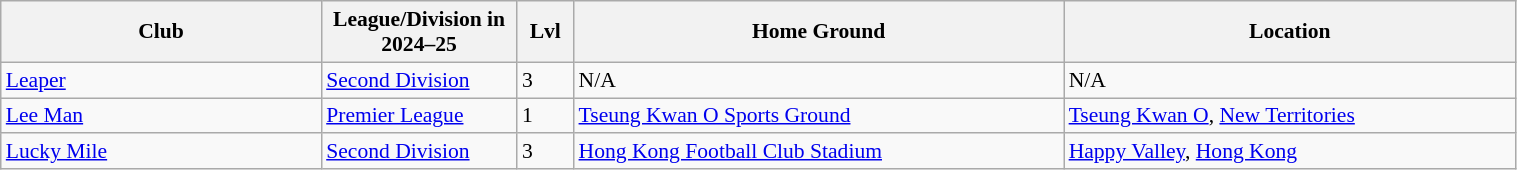<table class="wikitable sortable" width=80% style="font-size:90%">
<tr>
<th width=17%><strong>Club</strong></th>
<th width=10%><strong>League/Division in 2024–25</strong></th>
<th width=3%><strong>Lvl</strong></th>
<th width=26%><strong>Home Ground</strong></th>
<th width=24%><strong>Location</strong></th>
</tr>
<tr>
<td><a href='#'>Leaper</a></td>
<td><a href='#'>Second Division</a></td>
<td>3</td>
<td>N/A</td>
<td>N/A</td>
</tr>
<tr>
<td><a href='#'>Lee Man</a></td>
<td><a href='#'>Premier League</a></td>
<td>1</td>
<td><a href='#'>Tseung Kwan O Sports Ground</a></td>
<td><a href='#'>Tseung Kwan O</a>, <a href='#'>New Territories</a></td>
</tr>
<tr>
<td><a href='#'>Lucky Mile</a></td>
<td><a href='#'>Second Division</a></td>
<td>3</td>
<td><a href='#'>Hong Kong Football Club Stadium</a></td>
<td><a href='#'>Happy Valley</a>, <a href='#'>Hong Kong</a></td>
</tr>
</table>
